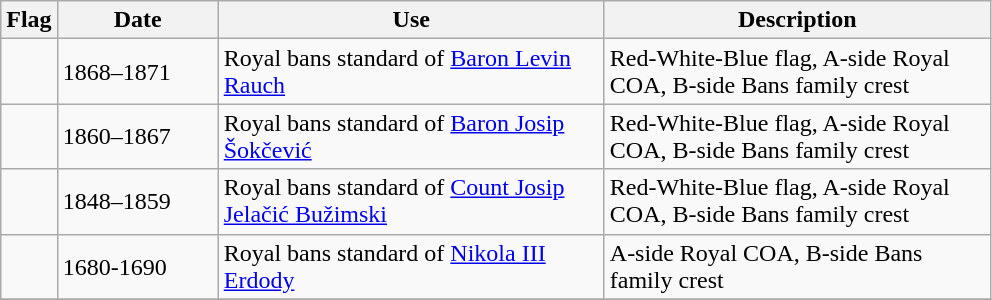<table class="wikitable">
<tr>
<th>Flag</th>
<th style="width:100px;">Date</th>
<th style="width:250px;">Use</th>
<th style="width:250px;">Description</th>
</tr>
<tr>
<td></td>
<td>1868–1871</td>
<td>Royal bans standard of <a href='#'>Baron Levin Rauch</a></td>
<td>Red-White-Blue flag, A-side Royal COA, B-side Bans family crest</td>
</tr>
<tr>
<td></td>
<td>1860–1867</td>
<td>Royal bans standard of <a href='#'>Baron Josip Šokčević</a></td>
<td>Red-White-Blue flag, A-side Royal COA, B-side Bans family crest</td>
</tr>
<tr>
<td></td>
<td>1848–1859</td>
<td>Royal bans standard of <a href='#'>Count Josip Jelačić Bužimski</a></td>
<td>Red-White-Blue flag, A-side Royal COA, B-side Bans family crest</td>
</tr>
<tr>
<td></td>
<td>1680-1690</td>
<td>Royal bans standard of <a href='#'>Nikola III Erdody</a></td>
<td>A-side Royal COA, B-side Bans family crest</td>
</tr>
<tr>
</tr>
</table>
